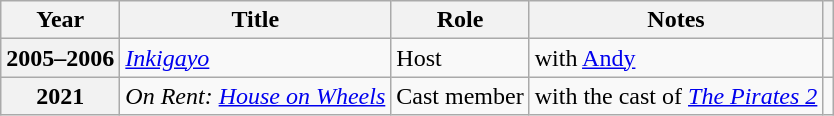<table class="wikitable plainrowheaders sortable">
<tr>
<th scope="col">Year</th>
<th scope="col">Title</th>
<th scope="col">Role</th>
<th scope="col">Notes</th>
<th scope="col" class="unsortable"></th>
</tr>
<tr>
<th scope="row">2005–2006</th>
<td><em><a href='#'>Inkigayo</a></em></td>
<td>Host</td>
<td>with <a href='#'>Andy</a></td>
<td style="text-align:center"></td>
</tr>
<tr>
<th scope="row">2021</th>
<td><em>On Rent: <a href='#'>House on Wheels</a></em></td>
<td>Cast member</td>
<td>with the cast of <em><a href='#'>The Pirates 2</a></em></td>
<td style="text-align:center"></td>
</tr>
</table>
